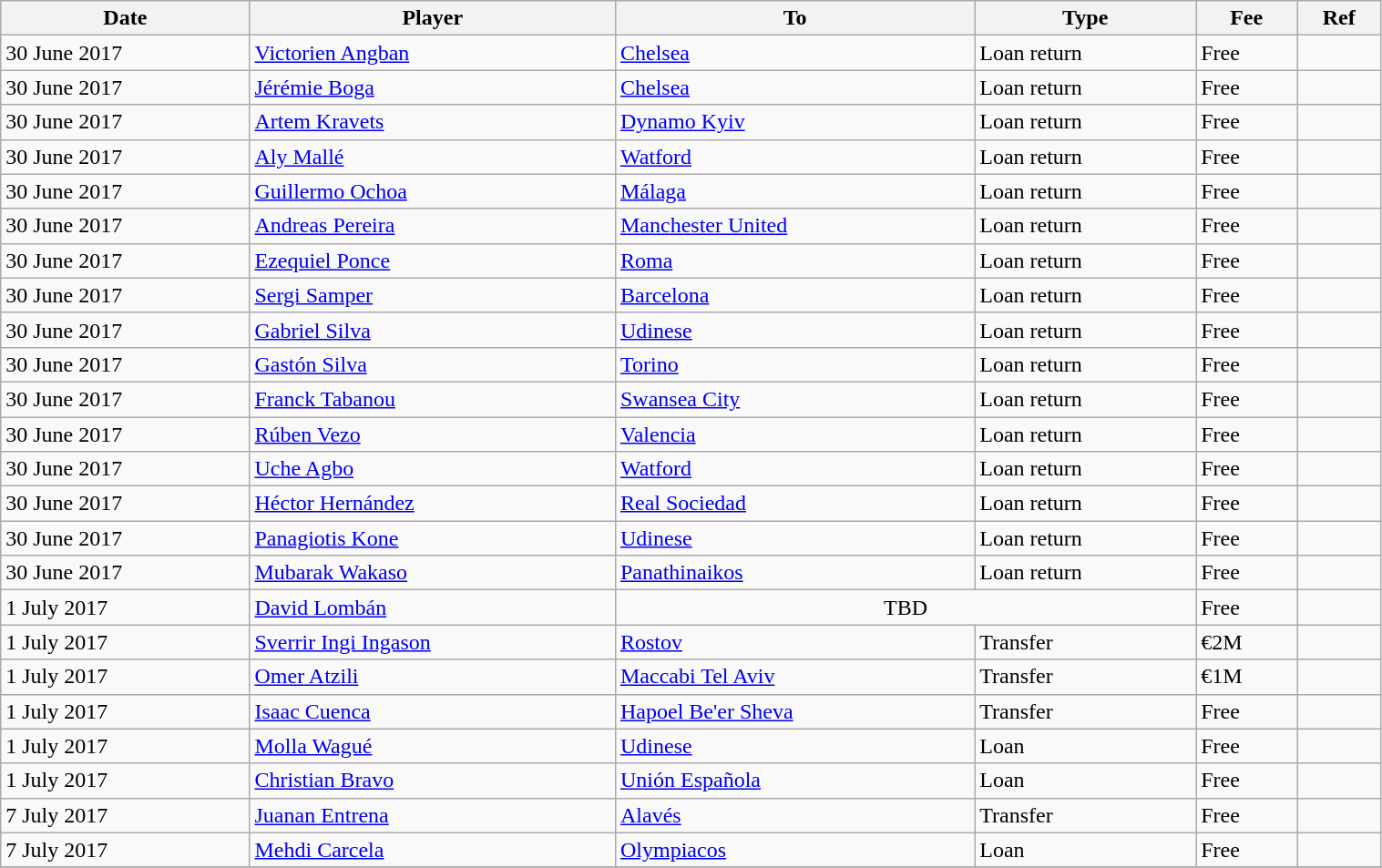<table class="wikitable" style="width:80%;">
<tr>
<th><strong>Date</strong></th>
<th><strong>Player</strong></th>
<th><strong>To</strong></th>
<th><strong>Type</strong></th>
<th><strong>Fee</strong></th>
<th><strong>Ref</strong></th>
</tr>
<tr>
<td>30 June 2017</td>
<td> <a href='#'>Victorien Angban</a></td>
<td> <a href='#'>Chelsea</a></td>
<td>Loan return</td>
<td>Free</td>
<td></td>
</tr>
<tr>
<td>30 June 2017</td>
<td> <a href='#'>Jérémie Boga</a></td>
<td> <a href='#'>Chelsea</a></td>
<td>Loan return</td>
<td>Free</td>
<td></td>
</tr>
<tr>
<td>30 June 2017</td>
<td> <a href='#'>Artem Kravets</a></td>
<td> <a href='#'>Dynamo Kyiv</a></td>
<td>Loan return</td>
<td>Free</td>
<td></td>
</tr>
<tr>
<td>30 June 2017</td>
<td> <a href='#'>Aly Mallé</a></td>
<td> <a href='#'>Watford</a></td>
<td>Loan return</td>
<td>Free</td>
<td></td>
</tr>
<tr>
<td>30 June 2017</td>
<td> <a href='#'>Guillermo Ochoa</a></td>
<td> <a href='#'>Málaga</a></td>
<td>Loan return</td>
<td>Free</td>
<td></td>
</tr>
<tr>
<td>30 June 2017</td>
<td> <a href='#'>Andreas Pereira</a></td>
<td> <a href='#'>Manchester United</a></td>
<td>Loan return</td>
<td>Free</td>
<td></td>
</tr>
<tr>
<td>30 June 2017</td>
<td> <a href='#'>Ezequiel Ponce</a></td>
<td> <a href='#'>Roma</a></td>
<td>Loan return</td>
<td>Free</td>
<td></td>
</tr>
<tr>
<td>30 June 2017</td>
<td> <a href='#'>Sergi Samper</a></td>
<td> <a href='#'>Barcelona</a></td>
<td>Loan return</td>
<td>Free</td>
<td></td>
</tr>
<tr>
<td>30 June 2017</td>
<td> <a href='#'>Gabriel Silva</a></td>
<td> <a href='#'>Udinese</a></td>
<td>Loan return</td>
<td>Free</td>
<td></td>
</tr>
<tr>
<td>30 June 2017</td>
<td> <a href='#'>Gastón Silva</a></td>
<td> <a href='#'>Torino</a></td>
<td>Loan return</td>
<td>Free</td>
<td></td>
</tr>
<tr>
<td>30 June 2017</td>
<td> <a href='#'>Franck Tabanou</a></td>
<td> <a href='#'>Swansea City</a></td>
<td>Loan return</td>
<td>Free</td>
<td></td>
</tr>
<tr>
<td>30 June 2017</td>
<td> <a href='#'>Rúben Vezo</a></td>
<td> <a href='#'>Valencia</a></td>
<td>Loan return</td>
<td>Free</td>
<td></td>
</tr>
<tr>
<td>30 June 2017</td>
<td> <a href='#'>Uche Agbo</a></td>
<td> <a href='#'>Watford</a></td>
<td>Loan return</td>
<td>Free</td>
<td></td>
</tr>
<tr>
<td>30 June 2017</td>
<td> <a href='#'>Héctor Hernández</a></td>
<td> <a href='#'>Real Sociedad</a></td>
<td>Loan return</td>
<td>Free</td>
<td></td>
</tr>
<tr>
<td>30 June 2017</td>
<td> <a href='#'>Panagiotis Kone</a></td>
<td> <a href='#'>Udinese</a></td>
<td>Loan return</td>
<td>Free</td>
<td></td>
</tr>
<tr>
<td>30 June 2017</td>
<td> <a href='#'>Mubarak Wakaso</a></td>
<td> <a href='#'>Panathinaikos</a></td>
<td>Loan return</td>
<td>Free</td>
<td></td>
</tr>
<tr>
<td>1 July 2017</td>
<td> <a href='#'>David Lombán</a></td>
<td colspan=2 align=center>TBD</td>
<td>Free</td>
<td></td>
</tr>
<tr>
<td>1 July 2017</td>
<td> <a href='#'>Sverrir Ingi Ingason</a></td>
<td> <a href='#'>Rostov</a></td>
<td>Transfer</td>
<td>€2M</td>
<td></td>
</tr>
<tr>
<td>1 July 2017</td>
<td> <a href='#'>Omer Atzili</a></td>
<td> <a href='#'>Maccabi Tel Aviv</a></td>
<td>Transfer</td>
<td>€1M</td>
<td></td>
</tr>
<tr>
<td>1 July 2017</td>
<td> <a href='#'>Isaac Cuenca</a></td>
<td> <a href='#'>Hapoel Be'er Sheva</a></td>
<td>Transfer</td>
<td>Free</td>
<td></td>
</tr>
<tr>
<td>1 July 2017</td>
<td> <a href='#'>Molla Wagué</a></td>
<td> <a href='#'>Udinese</a></td>
<td>Loan</td>
<td>Free</td>
<td></td>
</tr>
<tr>
<td>1 July 2017</td>
<td> <a href='#'>Christian Bravo</a></td>
<td> <a href='#'>Unión Española</a></td>
<td>Loan</td>
<td>Free</td>
<td></td>
</tr>
<tr>
<td>7 July 2017</td>
<td> <a href='#'>Juanan Entrena</a></td>
<td> <a href='#'>Alavés</a></td>
<td>Transfer</td>
<td>Free</td>
<td></td>
</tr>
<tr>
<td>7 July 2017</td>
<td> <a href='#'>Mehdi Carcela</a></td>
<td> <a href='#'>Olympiacos</a></td>
<td>Loan</td>
<td>Free</td>
<td></td>
</tr>
<tr>
</tr>
</table>
